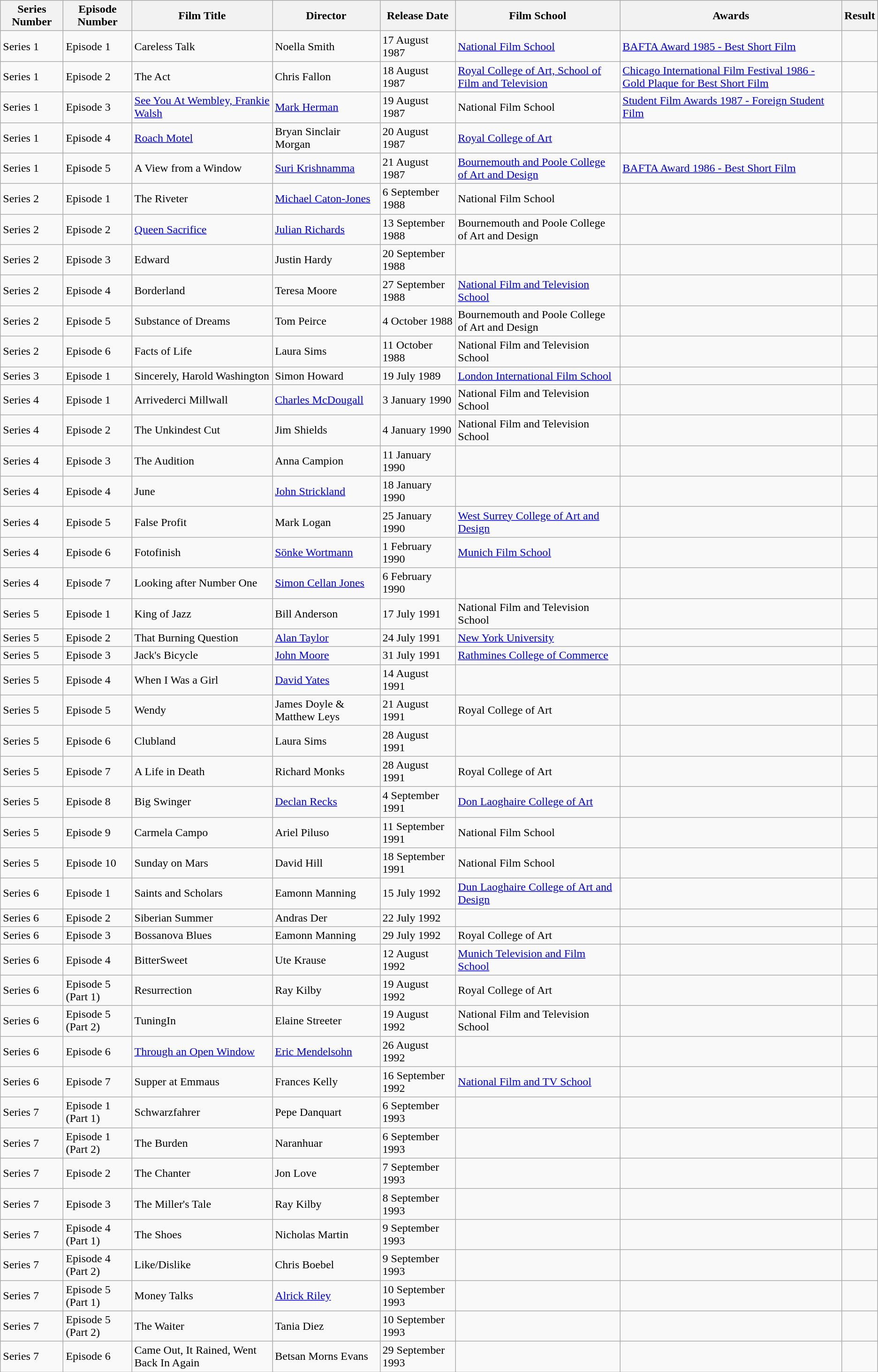<table class="wikitable plainrowheaders">
<tr>
<th scope="col">Series Number</th>
<th scope="col">Episode Number</th>
<th scope="col">Film Title</th>
<th scope="col">Director</th>
<th scope="col">Release Date</th>
<th scope="col">Film School</th>
<th scope="col">Awards</th>
<th scope="col">Result</th>
</tr>
<tr>
<td>Series 1</td>
<td>Episode 1</td>
<td>Careless Talk</td>
<td>Noella Smith</td>
<td>17 August 1987</td>
<td><a href='#'>National Film School</a></td>
<td><a href='#'>BAFTA Award 1985 - Best Short Film</a></td>
<td></td>
</tr>
<tr>
<td>Series 1</td>
<td>Episode 2</td>
<td>The Act</td>
<td>Chris Fallon</td>
<td>18 August 1987</td>
<td><a href='#'>Royal College of Art, School of Film and Television</a></td>
<td><a href='#'>Chicago International Film Festival 1986 - Gold Plaque for Best Short Film</a></td>
<td></td>
</tr>
<tr>
<td>Series 1</td>
<td>Episode 3</td>
<td><a href='#'>See You At Wembley, Frankie Walsh</a></td>
<td><a href='#'>Mark Herman</a></td>
<td>19 August 1987</td>
<td>National Film School</td>
<td><a href='#'>Student Film Awards 1987 - Foreign Student Film</a></td>
<td></td>
</tr>
<tr>
<td>Series 1</td>
<td>Episode 4</td>
<td><a href='#'>Roach Motel</a></td>
<td>Bryan Sinclair Morgan</td>
<td>20 August 1987</td>
<td><a href='#'>Royal College of Art</a></td>
<td></td>
<td></td>
</tr>
<tr>
<td>Series 1</td>
<td>Episode 5</td>
<td>A View from a Window</td>
<td><a href='#'>Suri Krishnamma</a></td>
<td>21 August 1987</td>
<td><a href='#'>Bournemouth and Poole College of Art and Design</a></td>
<td><a href='#'>BAFTA Award 1986 - Best Short Film</a></td>
<td></td>
</tr>
<tr>
<td>Series 2</td>
<td>Episode 1</td>
<td>The Riveter</td>
<td><a href='#'>Michael Caton-Jones</a></td>
<td>6 September 1988</td>
<td>National Film School</td>
<td></td>
<td></td>
</tr>
<tr>
<td>Series 2</td>
<td>Episode 2</td>
<td><a href='#'>Queen Sacrifice</a></td>
<td><a href='#'>Julian Richards</a></td>
<td>13 September 1988</td>
<td>Bournemouth and Poole College of Art and Design</td>
<td></td>
<td></td>
</tr>
<tr>
<td>Series 2</td>
<td>Episode 3</td>
<td>Edward</td>
<td>Justin Hardy</td>
<td>20 September 1988</td>
<td></td>
<td></td>
<td></td>
</tr>
<tr>
<td>Series 2</td>
<td>Episode 4</td>
<td>Borderland</td>
<td>Teresa Moore</td>
<td>27 September 1988</td>
<td><a href='#'>National Film and Television School</a></td>
<td></td>
<td></td>
</tr>
<tr>
<td>Series 2</td>
<td>Episode 5</td>
<td>Substance of Dreams</td>
<td>Tom Peirce</td>
<td>4 October 1988</td>
<td>Bournemouth and Poole College of Art and Design</td>
<td></td>
<td></td>
</tr>
<tr>
<td>Series 2</td>
<td>Episode 6</td>
<td>Facts of Life</td>
<td>Laura Sims</td>
<td>11 October 1988</td>
<td>National Film and Television School</td>
<td></td>
<td></td>
</tr>
<tr>
<td>Series 3</td>
<td>Episode 1</td>
<td>Sincerely, Harold Washington</td>
<td>Simon Howard</td>
<td>19 July 1989</td>
<td><a href='#'>London International Film School</a></td>
<td></td>
<td></td>
</tr>
<tr>
<td>Series 4</td>
<td>Episode 1</td>
<td>Arrivederci Millwall</td>
<td><a href='#'>Charles McDougall</a></td>
<td>3 January 1990</td>
<td>National Film and Television School</td>
<td></td>
<td></td>
</tr>
<tr>
<td>Series 4</td>
<td>Episode 2</td>
<td>The Unkindest Cut</td>
<td>Jim Shields</td>
<td>4 January 1990</td>
<td>National Film and Television School</td>
<td></td>
<td></td>
</tr>
<tr>
<td>Series 4</td>
<td>Episode 3</td>
<td>The Audition</td>
<td>Anna Campion</td>
<td>11 January 1990</td>
<td></td>
<td></td>
<td></td>
</tr>
<tr>
<td>Series 4</td>
<td>Episode 4</td>
<td>June</td>
<td><a href='#'>John Strickland</a></td>
<td>18 January 1990</td>
<td></td>
<td></td>
<td></td>
</tr>
<tr>
<td>Series 4</td>
<td>Episode 5</td>
<td>False Profit</td>
<td>Mark Logan</td>
<td>25 January 1990</td>
<td><a href='#'>West Surrey College of Art and Design</a></td>
<td></td>
<td></td>
</tr>
<tr>
<td>Series 4</td>
<td>Episode 6</td>
<td>Fotofinish</td>
<td><a href='#'>Sönke Wortmann</a></td>
<td>1 February 1990</td>
<td><a href='#'>Munich Film School</a></td>
<td></td>
<td></td>
</tr>
<tr>
<td>Series 4</td>
<td>Episode 7</td>
<td>Looking after Number One</td>
<td><a href='#'>Simon Cellan Jones</a></td>
<td>6 February 1990</td>
<td></td>
<td></td>
<td></td>
</tr>
<tr>
<td>Series 5</td>
<td>Episode 1</td>
<td>King of Jazz</td>
<td>Bill Anderson</td>
<td>17 July 1991</td>
<td>National Film and Television School</td>
<td></td>
<td></td>
</tr>
<tr>
<td>Series 5</td>
<td>Episode 2</td>
<td>That Burning Question</td>
<td><a href='#'>Alan Taylor</a></td>
<td>24 July 1991</td>
<td><a href='#'>New York University</a></td>
<td></td>
<td></td>
</tr>
<tr>
<td>Series 5</td>
<td>Episode 3</td>
<td>Jack's Bicycle</td>
<td><a href='#'>John Moore</a></td>
<td>31 July 1991</td>
<td><a href='#'>Rathmines College of Commerce</a></td>
<td></td>
<td></td>
</tr>
<tr>
<td>Series 5</td>
<td>Episode 4</td>
<td>When I Was a Girl</td>
<td><a href='#'>David Yates</a></td>
<td>14 August 1991</td>
<td></td>
<td></td>
<td></td>
</tr>
<tr>
<td>Series 5</td>
<td>Episode 5</td>
<td>Wendy</td>
<td>James Doyle & Matthew Leys</td>
<td>21 August 1991</td>
<td>Royal College of Art</td>
<td></td>
<td></td>
</tr>
<tr>
<td>Series 5</td>
<td>Episode 6</td>
<td>Clubland</td>
<td>Laura Sims</td>
<td>28 August 1991</td>
<td></td>
<td></td>
<td></td>
</tr>
<tr>
<td>Series 5</td>
<td>Episode 7</td>
<td>A Life in Death</td>
<td>Richard Monks</td>
<td>28 August 1991</td>
<td>Royal College of Art</td>
<td></td>
<td></td>
</tr>
<tr>
<td>Series 5</td>
<td>Episode 8</td>
<td>Big Swinger</td>
<td><a href='#'>Declan Recks</a></td>
<td>4 September 1991</td>
<td><a href='#'>Don Laoghaire College of Art</a></td>
<td></td>
<td></td>
</tr>
<tr>
<td>Series 5</td>
<td>Episode 9</td>
<td>Carmela Campo</td>
<td>Ariel Piluso</td>
<td>11 September 1991</td>
<td>National Film School</td>
<td></td>
<td></td>
</tr>
<tr>
<td>Series 5</td>
<td>Episode 10</td>
<td>Sunday on Mars</td>
<td>David Hill</td>
<td>18 September 1991</td>
<td>National Film School</td>
<td></td>
<td></td>
</tr>
<tr>
<td>Series 6</td>
<td>Episode 1</td>
<td>Saints and Scholars</td>
<td>Eamonn Manning</td>
<td>15 July 1992</td>
<td><a href='#'>Dun Laoghaire College of Art and Design</a></td>
<td></td>
<td></td>
</tr>
<tr>
<td>Series 6</td>
<td>Episode 2</td>
<td>Siberian Summer</td>
<td>Andras Der</td>
<td>22 July 1992</td>
<td></td>
<td></td>
<td></td>
</tr>
<tr>
<td>Series 6</td>
<td>Episode 3</td>
<td>Bossanova Blues</td>
<td>Eamonn Manning</td>
<td>29 July 1992</td>
<td>Royal College of Art</td>
<td></td>
<td></td>
</tr>
<tr>
<td>Series 6</td>
<td>Episode 4</td>
<td>BitterSweet</td>
<td>Ute Krause</td>
<td>12 August 1992</td>
<td><a href='#'>Munich Television and Film School</a></td>
<td></td>
<td></td>
</tr>
<tr>
<td>Series 6</td>
<td>Episode 5 (Part 1)</td>
<td>Resurrection</td>
<td>Ray Kilby</td>
<td>19 August 1992</td>
<td>Royal College of Art</td>
<td></td>
<td></td>
</tr>
<tr>
<td>Series 6</td>
<td>Episode 5 (Part 2)</td>
<td>TuningIn</td>
<td>Elaine Streeter</td>
<td>19 August 1992</td>
<td>National Film and Television School</td>
<td></td>
<td></td>
</tr>
<tr>
<td>Series 6</td>
<td>Episode 6</td>
<td><a href='#'>Through an Open Window</a></td>
<td><a href='#'>Eric Mendelsohn</a></td>
<td>26 August 1992</td>
<td></td>
<td></td>
<td></td>
</tr>
<tr>
<td>Series 6</td>
<td>Episode 7</td>
<td>Supper at Emmaus</td>
<td>Frances Kelly</td>
<td>16 September 1992</td>
<td><a href='#'>National Film and TV School</a></td>
<td></td>
<td></td>
</tr>
<tr>
<td>Series 7</td>
<td>Episode 1 (Part 1)</td>
<td>Schwarzfahrer</td>
<td>Pepe Danquart</td>
<td>6 September 1993</td>
<td></td>
<td></td>
<td></td>
</tr>
<tr>
<td>Series 7</td>
<td>Episode 1 (Part 2)</td>
<td>The Burden</td>
<td>Naranhuar</td>
<td>6 September 1993</td>
<td></td>
<td></td>
<td></td>
</tr>
<tr>
<td>Series 7</td>
<td>Episode 2</td>
<td>The Chanter</td>
<td>Jon Love</td>
<td>7 September 1993</td>
<td></td>
<td></td>
<td></td>
</tr>
<tr>
<td>Series 7</td>
<td>Episode 3</td>
<td>The Miller's Tale</td>
<td>Ray Kilby</td>
<td>8 September 1993</td>
<td></td>
<td></td>
<td></td>
</tr>
<tr>
<td>Series 7</td>
<td>Episode 4 (Part 1)</td>
<td>The Shoes</td>
<td>Nicholas Martin</td>
<td>9 September 1993</td>
<td></td>
<td></td>
<td></td>
</tr>
<tr>
<td>Series 7</td>
<td>Episode 4 (Part 2)</td>
<td>Like/Dislike</td>
<td>Chris Boebel</td>
<td>9 September 1993</td>
<td></td>
<td></td>
<td></td>
</tr>
<tr>
<td>Series 7</td>
<td>Episode 5 (Part 1)</td>
<td>Money Talks</td>
<td><a href='#'>Alrick Riley</a></td>
<td>10 September 1993</td>
<td></td>
<td></td>
<td></td>
</tr>
<tr>
<td>Series 7</td>
<td>Episode 5 (Part 2)</td>
<td>The Waiter</td>
<td>Tania Diez</td>
<td>10 September 1993</td>
<td></td>
<td></td>
<td></td>
</tr>
<tr>
<td>Series 7</td>
<td>Episode 6</td>
<td>Came Out, It Rained, Went Back In Again</td>
<td>Betsan Morns Evans</td>
<td>29 September 1993</td>
<td></td>
<td></td>
<td></td>
</tr>
</table>
